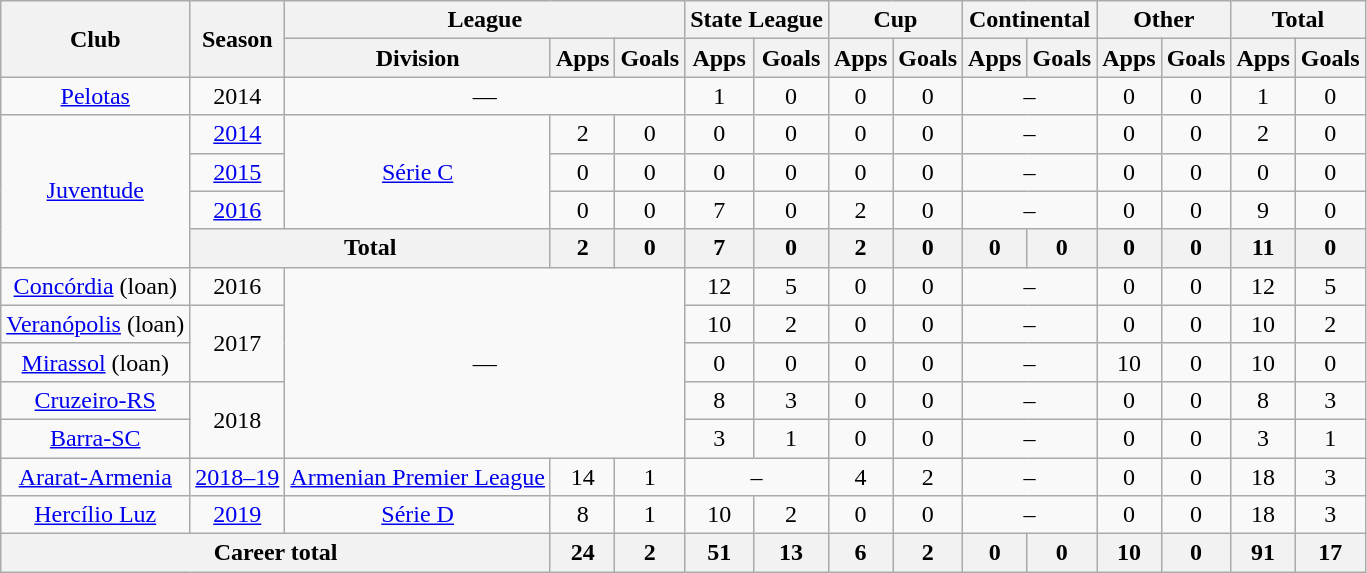<table class="wikitable" style="text-align: center">
<tr>
<th rowspan="2">Club</th>
<th rowspan="2">Season</th>
<th colspan="3">League</th>
<th colspan="2">State League</th>
<th colspan="2">Cup</th>
<th colspan="2">Continental</th>
<th colspan="2">Other</th>
<th colspan="2">Total</th>
</tr>
<tr>
<th>Division</th>
<th>Apps</th>
<th>Goals</th>
<th>Apps</th>
<th>Goals</th>
<th>Apps</th>
<th>Goals</th>
<th>Apps</th>
<th>Goals</th>
<th>Apps</th>
<th>Goals</th>
<th>Apps</th>
<th>Goals</th>
</tr>
<tr>
<td><a href='#'>Pelotas</a></td>
<td>2014</td>
<td colspan="3">—</td>
<td>1</td>
<td>0</td>
<td>0</td>
<td>0</td>
<td colspan="2">–</td>
<td>0</td>
<td>0</td>
<td>1</td>
<td>0</td>
</tr>
<tr>
<td rowspan="4"><a href='#'>Juventude</a></td>
<td><a href='#'>2014</a></td>
<td rowspan="3"><a href='#'>Série C</a></td>
<td>2</td>
<td>0</td>
<td>0</td>
<td>0</td>
<td>0</td>
<td>0</td>
<td colspan="2">–</td>
<td>0</td>
<td>0</td>
<td>2</td>
<td>0</td>
</tr>
<tr>
<td><a href='#'>2015</a></td>
<td>0</td>
<td>0</td>
<td>0</td>
<td>0</td>
<td>0</td>
<td>0</td>
<td colspan="2">–</td>
<td>0</td>
<td>0</td>
<td>0</td>
<td>0</td>
</tr>
<tr>
<td><a href='#'>2016</a></td>
<td>0</td>
<td>0</td>
<td>7</td>
<td>0</td>
<td>2</td>
<td>0</td>
<td colspan="2">–</td>
<td>0</td>
<td>0</td>
<td>9</td>
<td>0</td>
</tr>
<tr>
<th colspan="2"><strong>Total</strong></th>
<th>2</th>
<th>0</th>
<th>7</th>
<th>0</th>
<th>2</th>
<th>0</th>
<th>0</th>
<th>0</th>
<th>0</th>
<th>0</th>
<th>11</th>
<th>0</th>
</tr>
<tr>
<td><a href='#'>Concórdia</a> (loan)</td>
<td>2016</td>
<td rowspan="5" colspan="3">—</td>
<td>12</td>
<td>5</td>
<td>0</td>
<td>0</td>
<td colspan="2">–</td>
<td>0</td>
<td>0</td>
<td>12</td>
<td>5</td>
</tr>
<tr>
<td><a href='#'>Veranópolis</a> (loan)</td>
<td rowspan="2">2017</td>
<td>10</td>
<td>2</td>
<td>0</td>
<td>0</td>
<td colspan="2">–</td>
<td>0</td>
<td>0</td>
<td>10</td>
<td>2</td>
</tr>
<tr>
<td><a href='#'>Mirassol</a> (loan)</td>
<td>0</td>
<td>0</td>
<td>0</td>
<td>0</td>
<td colspan="2">–</td>
<td>10</td>
<td>0</td>
<td>10</td>
<td>0</td>
</tr>
<tr>
<td><a href='#'>Cruzeiro-RS</a></td>
<td rowspan="2">2018</td>
<td>8</td>
<td>3</td>
<td>0</td>
<td>0</td>
<td colspan="2">–</td>
<td>0</td>
<td>0</td>
<td>8</td>
<td>3</td>
</tr>
<tr>
<td><a href='#'>Barra-SC</a></td>
<td>3</td>
<td>1</td>
<td>0</td>
<td>0</td>
<td colspan="2">–</td>
<td>0</td>
<td>0</td>
<td>3</td>
<td>1</td>
</tr>
<tr>
<td><a href='#'>Ararat-Armenia</a></td>
<td><a href='#'>2018–19</a></td>
<td><a href='#'>Armenian Premier League</a></td>
<td>14</td>
<td>1</td>
<td colspan="2">–</td>
<td>4</td>
<td>2</td>
<td colspan="2">–</td>
<td>0</td>
<td>0</td>
<td>18</td>
<td>3</td>
</tr>
<tr>
<td><a href='#'>Hercílio Luz</a></td>
<td><a href='#'>2019</a></td>
<td><a href='#'>Série D</a></td>
<td>8</td>
<td>1</td>
<td>10</td>
<td>2</td>
<td>0</td>
<td>0</td>
<td colspan="2">–</td>
<td>0</td>
<td>0</td>
<td>18</td>
<td>3</td>
</tr>
<tr>
<th colspan="3"><strong>Career total</strong></th>
<th>24</th>
<th>2</th>
<th>51</th>
<th>13</th>
<th>6</th>
<th>2</th>
<th>0</th>
<th>0</th>
<th>10</th>
<th>0</th>
<th>91</th>
<th>17</th>
</tr>
</table>
